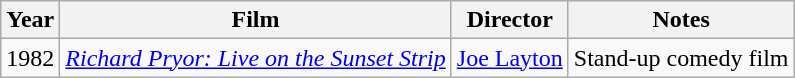<table class="wikitable">
<tr>
<th>Year</th>
<th>Film</th>
<th>Director</th>
<th>Notes</th>
</tr>
<tr>
<td>1982</td>
<td><em><a href='#'>Richard Pryor: Live on the Sunset Strip</a></em></td>
<td><a href='#'>Joe Layton</a></td>
<td>Stand-up comedy film</td>
</tr>
</table>
